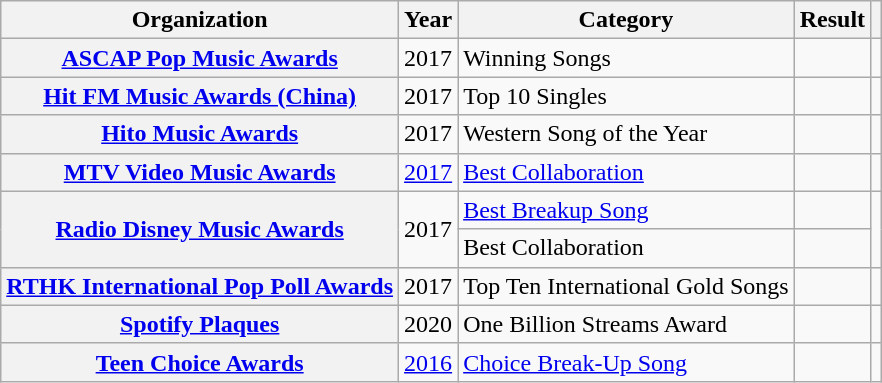<table class="wikitable sortable plainrowheaders" style="border:none; margin:0;">
<tr>
<th scope="col">Organization</th>
<th scope="col">Year</th>
<th scope="col">Category</th>
<th scope="col">Result</th>
<th class="unsortable" scope="col"></th>
</tr>
<tr>
<th scope="row"><a href='#'>ASCAP Pop Music Awards</a></th>
<td>2017</td>
<td>Winning Songs</td>
<td></td>
<td style="text-align:center;"></td>
</tr>
<tr>
<th scope="row"><a href='#'>Hit FM Music Awards (China)</a></th>
<td>2017</td>
<td>Top 10 Singles</td>
<td></td>
<td style="text-align:center;"></td>
</tr>
<tr>
<th scope="row"><a href='#'>Hito Music Awards</a></th>
<td>2017</td>
<td>Western Song of the Year</td>
<td></td>
<td style="text-align:center;"></td>
</tr>
<tr>
<th scope="row"><a href='#'>MTV Video Music Awards</a></th>
<td><a href='#'>2017</a></td>
<td><a href='#'>Best Collaboration</a></td>
<td></td>
<td style="text-align:center;"></td>
</tr>
<tr>
<th scope="row" rowspan="2"><a href='#'>Radio Disney Music Awards</a></th>
<td rowspan="2">2017</td>
<td><a href='#'>Best Breakup Song</a></td>
<td></td>
<td style="text-align:center;" rowspan="2"></td>
</tr>
<tr>
<td>Best Collaboration</td>
<td></td>
</tr>
<tr>
<th scope="row"><a href='#'>RTHK International Pop Poll Awards</a></th>
<td>2017</td>
<td>Top Ten International Gold Songs</td>
<td></td>
<td style="text-align:center;"></td>
</tr>
<tr>
<th scope="row"><a href='#'>Spotify Plaques</a></th>
<td>2020</td>
<td>One Billion Streams Award</td>
<td></td>
<td style="text-align:center;"></td>
</tr>
<tr>
<th scope="row"><a href='#'>Teen Choice Awards</a></th>
<td><a href='#'>2016</a></td>
<td><a href='#'>Choice Break-Up Song</a></td>
<td></td>
<td style="text-align:center;"></td>
</tr>
<tr>
</tr>
</table>
